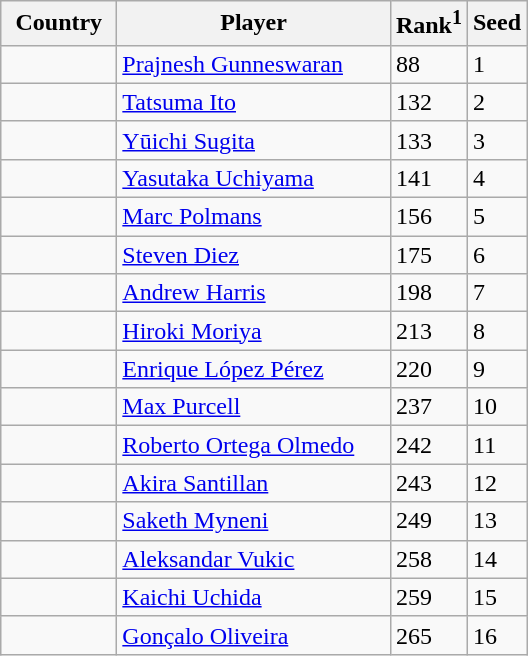<table class="sortable wikitable">
<tr>
<th width="70">Country</th>
<th width="175">Player</th>
<th>Rank<sup>1</sup></th>
<th>Seed</th>
</tr>
<tr>
<td></td>
<td><a href='#'>Prajnesh Gunneswaran</a></td>
<td>88</td>
<td>1</td>
</tr>
<tr>
<td></td>
<td><a href='#'>Tatsuma Ito</a></td>
<td>132</td>
<td>2</td>
</tr>
<tr>
<td></td>
<td><a href='#'>Yūichi Sugita</a></td>
<td>133</td>
<td>3</td>
</tr>
<tr>
<td></td>
<td><a href='#'>Yasutaka Uchiyama</a></td>
<td>141</td>
<td>4</td>
</tr>
<tr>
<td></td>
<td><a href='#'>Marc Polmans</a></td>
<td>156</td>
<td>5</td>
</tr>
<tr>
<td></td>
<td><a href='#'>Steven Diez</a></td>
<td>175</td>
<td>6</td>
</tr>
<tr>
<td></td>
<td><a href='#'>Andrew Harris</a></td>
<td>198</td>
<td>7</td>
</tr>
<tr>
<td></td>
<td><a href='#'>Hiroki Moriya</a></td>
<td>213</td>
<td>8</td>
</tr>
<tr>
<td></td>
<td><a href='#'>Enrique López Pérez</a></td>
<td>220</td>
<td>9</td>
</tr>
<tr>
<td></td>
<td><a href='#'>Max Purcell</a></td>
<td>237</td>
<td>10</td>
</tr>
<tr>
<td></td>
<td><a href='#'>Roberto Ortega Olmedo</a></td>
<td>242</td>
<td>11</td>
</tr>
<tr>
<td></td>
<td><a href='#'>Akira Santillan</a></td>
<td>243</td>
<td>12</td>
</tr>
<tr>
<td></td>
<td><a href='#'>Saketh Myneni</a></td>
<td>249</td>
<td>13</td>
</tr>
<tr>
<td></td>
<td><a href='#'>Aleksandar Vukic</a></td>
<td>258</td>
<td>14</td>
</tr>
<tr>
<td></td>
<td><a href='#'>Kaichi Uchida</a></td>
<td>259</td>
<td>15</td>
</tr>
<tr>
<td></td>
<td><a href='#'>Gonçalo Oliveira</a></td>
<td>265</td>
<td>16</td>
</tr>
</table>
